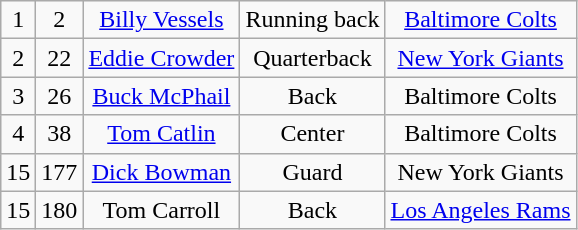<table class="wikitable" style="text-align:center">
<tr>
<td>1</td>
<td>2</td>
<td><a href='#'>Billy Vessels</a></td>
<td>Running back</td>
<td><a href='#'>Baltimore Colts</a></td>
</tr>
<tr>
<td>2</td>
<td>22</td>
<td><a href='#'>Eddie Crowder</a></td>
<td>Quarterback</td>
<td><a href='#'>New York Giants</a></td>
</tr>
<tr>
<td>3</td>
<td>26</td>
<td><a href='#'>Buck McPhail</a></td>
<td>Back</td>
<td>Baltimore Colts</td>
</tr>
<tr>
<td>4</td>
<td>38</td>
<td><a href='#'>Tom Catlin</a></td>
<td>Center</td>
<td>Baltimore Colts</td>
</tr>
<tr>
<td>15</td>
<td>177</td>
<td><a href='#'>Dick Bowman</a></td>
<td>Guard</td>
<td>New York Giants</td>
</tr>
<tr>
<td>15</td>
<td>180</td>
<td>Tom Carroll</td>
<td>Back</td>
<td><a href='#'>Los Angeles Rams</a></td>
</tr>
</table>
